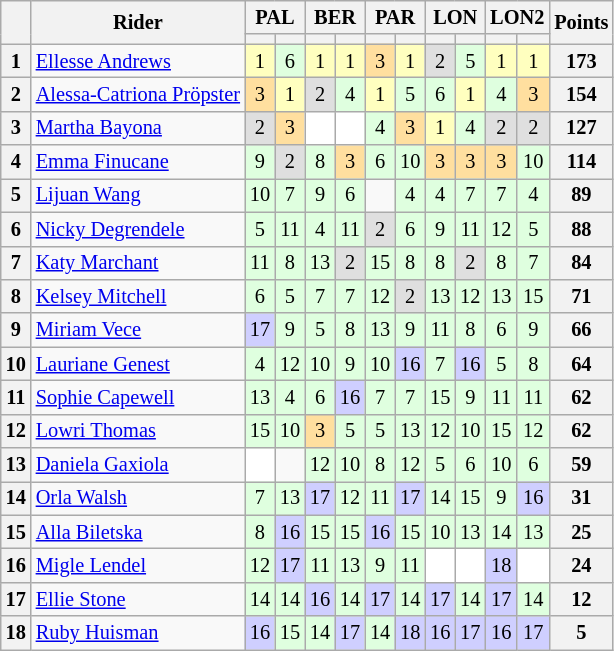<table class="wikitable plainrowheaders" style="font-size:85%; text-align:center">
<tr>
<th rowspan=2 style="vertical-align:middle"></th>
<th rowspan=2 style="vertical-align:middle">Rider</th>
<th colspan=2>PAL<br></th>
<th colspan=2>BER<br></th>
<th colspan=2>PAR<br></th>
<th colspan=2>LON<br></th>
<th colspan=2>LON2<br></th>
<th rowspan=2 style="vertical-align:middle">Points</th>
</tr>
<tr>
<th></th>
<th></th>
<th></th>
<th></th>
<th></th>
<th></th>
<th></th>
<th></th>
<th></th>
<th></th>
</tr>
<tr>
<th>1</th>
<td style="text-align:left"> <a href='#'>Ellesse Andrews</a> </td>
<td style="background:#FFFFBF;">1</td>
<td style="background:#dfffdf;">6</td>
<td style="background:#FFFFBF;">1</td>
<td style="background:#FFFFBF;">1</td>
<td style="background:#ffdf9f;">3</td>
<td style="background:#FFFFBF;">1</td>
<td style="background:#DFDFDF;">2</td>
<td style="background:#dfffdf;">5</td>
<td style="background:#FFFFBF;">1</td>
<td style="background:#FFFFBF;">1</td>
<th>173</th>
</tr>
<tr>
<th>2</th>
<td style="text-align:left"> <a href='#'>Alessa-Catriona Pröpster</a></td>
<td style="background:#ffdf9f;">3</td>
<td style="background:#FFFFBF;">1</td>
<td style="background:#DFDFDF;">2</td>
<td style="background:#dfffdf;">4</td>
<td style="background:#FFFFBF;">1</td>
<td style="background:#dfffdf;">5</td>
<td style="background:#dfffdf;">6</td>
<td style="background:#FFFFBF;">1</td>
<td style="background:#dfffdf;">4</td>
<td style="background:#ffdf9f;">3</td>
<th>154</th>
</tr>
<tr>
<th>3</th>
<td style="text-align:left"> <a href='#'>Martha Bayona</a></td>
<td style="background:#DFDFDF;">2</td>
<td style="background:#ffdf9f;">3</td>
<td style="background:#ffffff;"></td>
<td style="background:#ffffff;"></td>
<td style="background:#dfffdf;">4</td>
<td style="background:#ffdf9f;">3</td>
<td style="background:#FFFFBF;">1</td>
<td style="background:#dfffdf;">4</td>
<td style="background:#DFDFDF;">2</td>
<td style="background:#DFDFDF;">2</td>
<th>127</th>
</tr>
<tr>
<th>4</th>
<td style="text-align:left"> <a href='#'>Emma Finucane</a></td>
<td style="background:#dfffdf;">9</td>
<td style="background:#DFDFDF;">2</td>
<td style="background:#dfffdf;">8</td>
<td style="background:#ffdf9f;">3</td>
<td style="background:#dfffdf;">6</td>
<td style="background:#dfffdf;">10</td>
<td style="background:#ffdf9f;">3</td>
<td style="background:#ffdf9f;">3</td>
<td style="background:#ffdf9f;">3</td>
<td style="background:#dfffdf;">10</td>
<th>114</th>
</tr>
<tr>
<th>5</th>
<td style="text-align:left"> <a href='#'>Lijuan Wang</a></td>
<td style="background:#dfffdf;">10</td>
<td style="background:#dfffdf;">7</td>
<td style="background:#dfffdf;">9</td>
<td style="background:#dfffdf;">6</td>
<td style="background:#;"></td>
<td style="background:#dfffdf;">4</td>
<td style="background:#dfffdf;">4</td>
<td style="background:#dfffdf;">7</td>
<td style="background:#dfffdf;">7</td>
<td style="background:#dfffdf;">4</td>
<th>89</th>
</tr>
<tr>
<th>6</th>
<td style="text-align:left"> <a href='#'>Nicky Degrendele</a></td>
<td style="background:#dfffdf;">5</td>
<td style="background:#dfffdf;">11</td>
<td style="background:#dfffdf;">4</td>
<td style="background:#dfffdf;">11</td>
<td style="background:#DFDFDF;">2</td>
<td style="background:#dfffdf;">6</td>
<td style="background:#dfffdf;">9</td>
<td style="background:#dfffdf;">11</td>
<td style="background:#dfffdf;">12</td>
<td style="background:#dfffdf;">5</td>
<th>88</th>
</tr>
<tr>
<th>7</th>
<td style="text-align:left"> <a href='#'>Katy Marchant</a></td>
<td style="background:#dfffdf;">11</td>
<td style="background:#dfffdf;">8</td>
<td style="background:#dfffdf;">13</td>
<td style="background:#DFDFDF;">2</td>
<td style="background:#dfffdf;">15</td>
<td style="background:#dfffdf;">8</td>
<td style="background:#dfffdf;">8</td>
<td style="background:#DFDFDF;">2</td>
<td style="background:#dfffdf;">8</td>
<td style="background:#dfffdf;">7</td>
<th>84</th>
</tr>
<tr>
<th>8</th>
<td style="text-align:left"> <a href='#'>Kelsey Mitchell</a></td>
<td style="background:#dfffdf;">6</td>
<td style="background:#dfffdf;">5</td>
<td style="background:#dfffdf;">7</td>
<td style="background:#dfffdf;">7</td>
<td style="background:#dfffdf;">12</td>
<td style="background:#DFDFDF;">2</td>
<td style="background:#dfffdf;">13</td>
<td style="background:#dfffdf;">12</td>
<td style="background:#dfffdf;">13</td>
<td style="background:#dfffdf;">15</td>
<th>71</th>
</tr>
<tr>
<th>9</th>
<td style="text-align:left"> <a href='#'>Miriam Vece</a></td>
<td style="background:#cfcfff;">17</td>
<td style="background:#dfffdf;">9</td>
<td style="background:#dfffdf;">5</td>
<td style="background:#dfffdf;">8</td>
<td style="background:#dfffdf;">13</td>
<td style="background:#dfffdf;">9</td>
<td style="background:#dfffdf;">11</td>
<td style="background:#dfffdf;">8</td>
<td style="background:#dfffdf;">6</td>
<td style="background:#dfffdf;">9</td>
<th>66</th>
</tr>
<tr>
<th>10</th>
<td style="text-align:left"> <a href='#'>Lauriane Genest</a></td>
<td style="background:#dfffdf;">4</td>
<td style="background:#dfffdf;">12</td>
<td style="background:#dfffdf;">10</td>
<td style="background:#dfffdf;">9</td>
<td style="background:#dfffdf;">10</td>
<td style="background:#cfcfff;">16</td>
<td style="background:#dfffdf;">7</td>
<td style="background:#cfcfff;">16</td>
<td style="background:#dfffdf;">5</td>
<td style="background:#dfffdf;">8</td>
<th>64</th>
</tr>
<tr>
<th>11</th>
<td style="text-align:left"> <a href='#'>Sophie Capewell</a></td>
<td style="background:#dfffdf;">13</td>
<td style="background:#dfffdf;">4</td>
<td style="background:#dfffdf;">6</td>
<td style="background:#cfcfff;">16</td>
<td style="background:#dfffdf;">7</td>
<td style="background:#dfffdf;">7</td>
<td style="background:#dfffdf;">15</td>
<td style="background:#dfffdf;">9</td>
<td style="background:#dfffdf;">11</td>
<td style="background:#dfffdf;">11</td>
<th>62</th>
</tr>
<tr>
<th>12</th>
<td style="text-align:left"> <a href='#'>Lowri Thomas</a></td>
<td style="background:#dfffdf;">15</td>
<td style="background:#dfffdf;">10</td>
<td style="background:#ffdf9f;">3</td>
<td style="background:#dfffdf;">5</td>
<td style="background:#dfffdf;">5</td>
<td style="background:#dfffdf;">13</td>
<td style="background:#dfffdf;">12</td>
<td style="background:#dfffdf;">10</td>
<td style="background:#dfffdf;">15</td>
<td style="background:#dfffdf;">12</td>
<th>62</th>
</tr>
<tr>
<th>13</th>
<td style="text-align:left"> <a href='#'>Daniela Gaxiola</a></td>
<td style="background:#ffffff;"></td>
<td style="background:#;"></td>
<td style="background:#dfffdf;">12</td>
<td style="background:#dfffdf;">10</td>
<td style="background:#dfffdf;">8</td>
<td style="background:#dfffdf;">12</td>
<td style="background:#dfffdf;">5</td>
<td style="background:#dfffdf;">6</td>
<td style="background:#dfffdf;">10</td>
<td style="background:#dfffdf;">6</td>
<th>59</th>
</tr>
<tr>
<th>14</th>
<td style="text-align:left"> <a href='#'>Orla Walsh</a></td>
<td style="background:#dfffdf;">7</td>
<td style="background:#dfffdf;">13</td>
<td style="background:#cfcfff;">17</td>
<td style="background:#dfffdf;">12</td>
<td style="background:#dfffdf;">11</td>
<td style="background:#cfcfff;">17</td>
<td style="background:#dfffdf;">14</td>
<td style="background:#dfffdf;">15</td>
<td style="background:#dfffdf;">9</td>
<td style="background:#cfcfff;">16</td>
<th>31</th>
</tr>
<tr>
<th>15</th>
<td style="text-align:left"> <a href='#'>Alla Biletska</a></td>
<td style="background:#dfffdf;">8</td>
<td style="background:#cfcfff;">16</td>
<td style="background:#dfffdf;">15</td>
<td style="background:#dfffdf;">15</td>
<td style="background:#cfcfff;">16</td>
<td style="background:#dfffdf;">15</td>
<td style="background:#dfffdf;">10</td>
<td style="background:#dfffdf;">13</td>
<td style="background:#dfffdf;">14</td>
<td style="background:#dfffdf;">13</td>
<th>25</th>
</tr>
<tr>
<th>16</th>
<td style="text-align:left"> <a href='#'>Migle Lendel</a></td>
<td style="background:#dfffdf;">12</td>
<td style="background:#cfcfff;">17</td>
<td style="background:#dfffdf;">11</td>
<td style="background:#dfffdf;">13</td>
<td style="background:#dfffdf;">9</td>
<td style="background:#dfffdf;">11</td>
<td style="background:#ffffff;"></td>
<td style="background:#ffffff;"></td>
<td style="background:#cfcfff;">18</td>
<td style="background:#ffffff;"></td>
<th>24</th>
</tr>
<tr>
<th>17</th>
<td style="text-align:left"> <a href='#'>Ellie Stone</a></td>
<td style="background:#dfffdf;">14</td>
<td style="background:#dfffdf;">14</td>
<td style="background:#cfcfff;">16</td>
<td style="background:#dfffdf;">14</td>
<td style="background:#cfcfff;">17</td>
<td style="background:#dfffdf;">14</td>
<td style="background:#cfcfff;">17</td>
<td style="background:#dfffdf;">14</td>
<td style="background:#cfcfff;">17</td>
<td style="background:#dfffdf;">14</td>
<th>12</th>
</tr>
<tr>
<th>18</th>
<td style="text-align:left"> <a href='#'>Ruby Huisman</a></td>
<td style="background:#cfcfff;">16</td>
<td style="background:#dfffdf;">15</td>
<td style="background:#dfffdf;">14</td>
<td style="background:#cfcfff;">17</td>
<td style="background:#dfffdf;">14</td>
<td style="background:#cfcfff;">18</td>
<td style="background:#cfcfff;">16</td>
<td style="background:#cfcfff;">17</td>
<td style="background:#cfcfff;">16</td>
<td style="background:#cfcfff;">17</td>
<th>5</th>
</tr>
</table>
